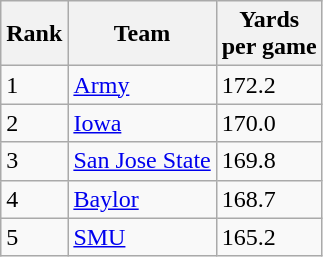<table class="wikitable sortable">
<tr>
<th>Rank</th>
<th>Team</th>
<th>Yards<br>per game</th>
</tr>
<tr>
<td>1</td>
<td><a href='#'>Army</a></td>
<td>172.2</td>
</tr>
<tr>
<td>2</td>
<td><a href='#'>Iowa</a></td>
<td>170.0</td>
</tr>
<tr>
<td>3</td>
<td><a href='#'>San Jose State</a></td>
<td>169.8</td>
</tr>
<tr>
<td>4</td>
<td><a href='#'>Baylor</a></td>
<td>168.7</td>
</tr>
<tr>
<td>5</td>
<td><a href='#'>SMU</a></td>
<td>165.2</td>
</tr>
</table>
